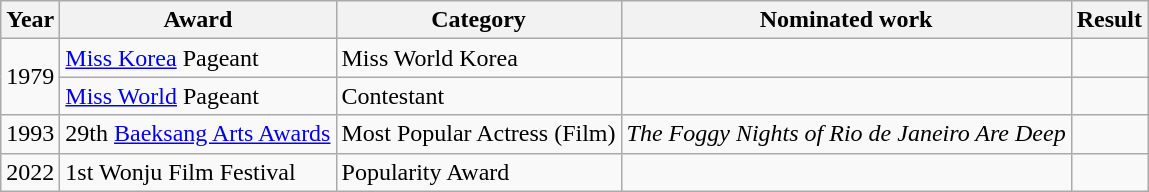<table class="wikitable">
<tr>
<th>Year</th>
<th>Award</th>
<th>Category</th>
<th>Nominated work</th>
<th>Result</th>
</tr>
<tr>
<td rowspan=2>1979</td>
<td><a href='#'>Miss Korea</a> Pageant</td>
<td>Miss World Korea</td>
<td></td>
<td></td>
</tr>
<tr>
<td><a href='#'>Miss World</a> Pageant</td>
<td>Contestant</td>
<td></td>
<td></td>
</tr>
<tr>
<td>1993</td>
<td>29th <a href='#'>Baeksang Arts Awards</a></td>
<td>Most Popular Actress (Film)</td>
<td><em>The Foggy Nights of Rio de Janeiro Are Deep</em></td>
<td></td>
</tr>
<tr>
<td>2022</td>
<td>1st Wonju Film Festival</td>
<td>Popularity Award</td>
<td></td>
<td></td>
</tr>
</table>
